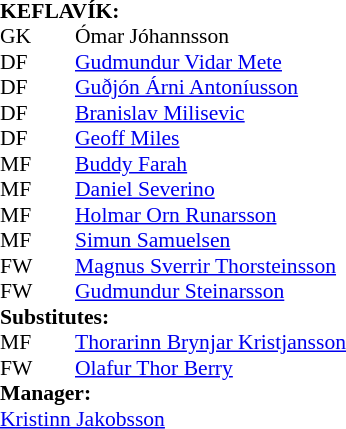<table style="font-size: 90%" cellspacing="0" cellpadding="0" align="center">
<tr>
<td colspan="4"><strong>KEFLAVÍK:</strong></td>
</tr>
<tr>
<th width="25"></th>
<th width="25"></th>
</tr>
<tr>
<td>GK</td>
<td></td>
<td> Ómar Jóhannsson</td>
</tr>
<tr>
<td>DF</td>
<td></td>
<td> <a href='#'>Gudmundur Vidar Mete</a></td>
</tr>
<tr>
<td>DF</td>
<td></td>
<td> <a href='#'>Guðjón Árni Antoníusson</a></td>
</tr>
<tr>
<td>DF</td>
<td></td>
<td> <a href='#'>Branislav Milisevic</a></td>
</tr>
<tr>
<td>DF</td>
<td></td>
<td> <a href='#'>Geoff Miles</a></td>
<td></td>
<td></td>
</tr>
<tr>
<td>MF</td>
<td></td>
<td> <a href='#'>Buddy Farah</a></td>
</tr>
<tr>
<td>MF</td>
<td></td>
<td> <a href='#'>Daniel Severino</a></td>
</tr>
<tr>
<td>MF</td>
<td></td>
<td> <a href='#'>Holmar Orn Runarsson</a></td>
</tr>
<tr>
<td>MF</td>
<td></td>
<td> <a href='#'>Simun Samuelsen</a></td>
</tr>
<tr>
<td>FW</td>
<td></td>
<td> <a href='#'>Magnus Sverrir Thorsteinsson</a></td>
<td></td>
<td></td>
</tr>
<tr>
<td>FW</td>
<td></td>
<td> <a href='#'>Gudmundur Steinarsson</a></td>
</tr>
<tr>
<td colspan=3><strong>Substitutes:</strong></td>
</tr>
<tr>
<td>MF</td>
<td></td>
<td> <a href='#'>Thorarinn Brynjar Kristjansson</a></td>
<td></td>
<td></td>
</tr>
<tr>
<td>FW</td>
<td></td>
<td><a href='#'>Olafur Thor Berry</a></td>
<td></td>
<td></td>
</tr>
<tr>
<td colspan=3><strong>Manager:</strong></td>
</tr>
<tr>
<td colspan="4"> <a href='#'>Kristinn Jakobsson</a></td>
</tr>
</table>
